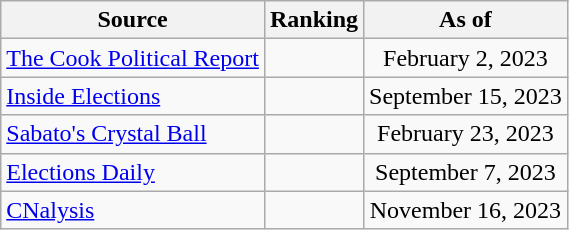<table class="wikitable" style="text-align:center">
<tr>
<th>Source</th>
<th>Ranking</th>
<th>As of</th>
</tr>
<tr>
<td align=left><a href='#'>The Cook Political Report</a></td>
<td></td>
<td>February 2, 2023</td>
</tr>
<tr>
<td align=left><a href='#'>Inside Elections</a></td>
<td></td>
<td>September 15, 2023</td>
</tr>
<tr>
<td align=left><a href='#'>Sabato's Crystal Ball</a></td>
<td></td>
<td>February 23, 2023</td>
</tr>
<tr>
<td align=left><a href='#'>Elections Daily</a></td>
<td></td>
<td>September 7, 2023</td>
</tr>
<tr>
<td align=left><a href='#'>CNalysis</a></td>
<td></td>
<td>November 16, 2023</td>
</tr>
</table>
